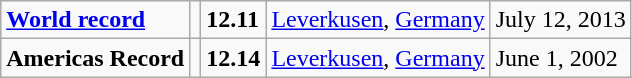<table class="wikitable">
<tr>
<td><strong><a href='#'>World record</a></strong></td>
<td></td>
<td><strong>12.11</strong></td>
<td><a href='#'>Leverkusen</a>, <a href='#'>Germany</a></td>
<td>July 12, 2013</td>
</tr>
<tr>
<td><strong>Americas Record</strong></td>
<td></td>
<td><strong>12.14</strong></td>
<td><a href='#'>Leverkusen</a>, <a href='#'>Germany</a></td>
<td>June 1, 2002</td>
</tr>
</table>
